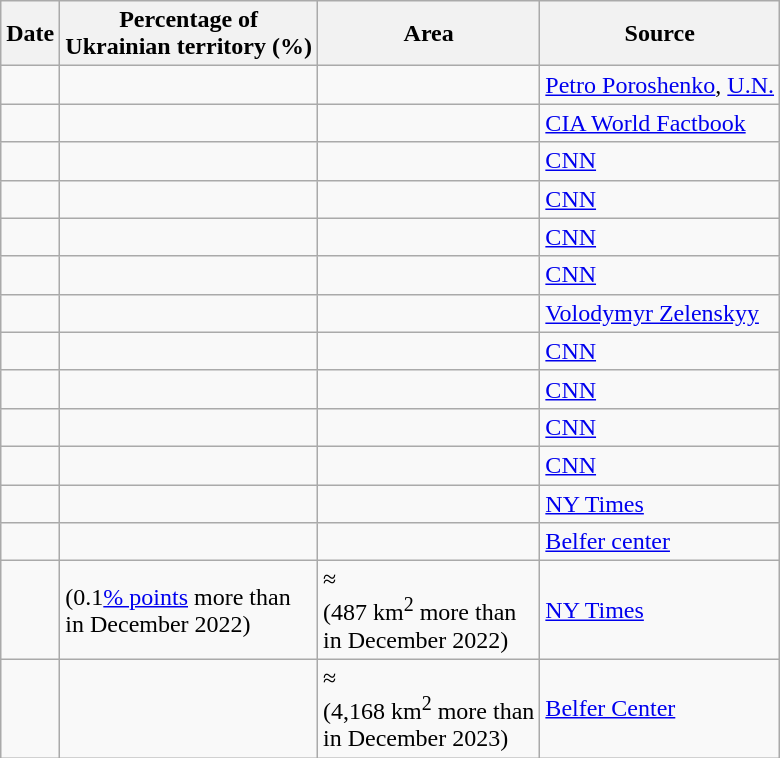<table class="wikitable">
<tr>
<th>Date</th>
<th>Percentage of<br>Ukrainian territory (%)</th>
<th>Area</th>
<th>Source</th>
</tr>
<tr>
<td></td>
<td></td>
<td></td>
<td><a href='#'>Petro Poroshenko</a>, <a href='#'>U.N.</a></td>
</tr>
<tr>
<td></td>
<td></td>
<td></td>
<td><a href='#'>CIA World Factbook</a></td>
</tr>
<tr>
<td></td>
<td></td>
<td></td>
<td><a href='#'>CNN</a></td>
</tr>
<tr>
<td></td>
<td></td>
<td></td>
<td><a href='#'>CNN</a></td>
</tr>
<tr>
<td></td>
<td></td>
<td></td>
<td><a href='#'>CNN</a></td>
</tr>
<tr>
<td></td>
<td></td>
<td></td>
<td><a href='#'>CNN</a></td>
</tr>
<tr>
<td></td>
<td></td>
<td></td>
<td><a href='#'>Volodymyr Zelenskyy</a></td>
</tr>
<tr>
<td></td>
<td></td>
<td></td>
<td><a href='#'>CNN</a></td>
</tr>
<tr>
<td></td>
<td></td>
<td></td>
<td><a href='#'>CNN</a></td>
</tr>
<tr>
<td></td>
<td></td>
<td></td>
<td><a href='#'>CNN</a></td>
</tr>
<tr>
<td></td>
<td></td>
<td></td>
<td><a href='#'>CNN</a></td>
</tr>
<tr>
<td></td>
<td></td>
<td></td>
<td><a href='#'>NY Times</a></td>
</tr>
<tr>
<td></td>
<td></td>
<td></td>
<td><a href='#'>Belfer center</a></td>
</tr>
<tr>
<td></td>
<td> (0.1<a href='#'>% points</a> more than <br>in December 2022)</td>
<td>≈ <br>(487 km<sup>2</sup> more than <br>in December 2022)</td>
<td><a href='#'>NY Times</a></td>
</tr>
<tr>
<td></td>
<td></td>
<td>≈<br>(4,168 km<sup>2</sup> more than <br>in December 2023)</td>
<td><a href='#'>Belfer Center</a></td>
</tr>
</table>
